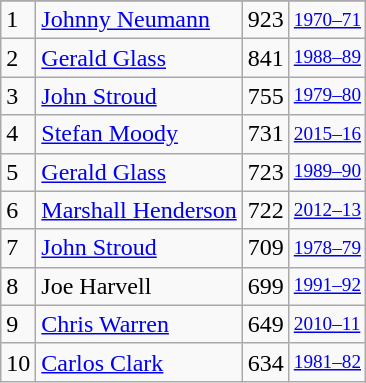<table class="wikitable">
<tr>
</tr>
<tr>
<td>1</td>
<td><a href='#'>Johnny Neumann</a></td>
<td>923</td>
<td style="font-size:80%;"><a href='#'>1970–71</a></td>
</tr>
<tr>
<td>2</td>
<td><a href='#'>Gerald Glass</a></td>
<td>841</td>
<td style="font-size:80%;"><a href='#'>1988–89</a></td>
</tr>
<tr>
<td>3</td>
<td><a href='#'>John Stroud</a></td>
<td>755</td>
<td style="font-size:80%;"><a href='#'>1979–80</a></td>
</tr>
<tr>
<td>4</td>
<td><a href='#'>Stefan Moody</a></td>
<td>731</td>
<td style="font-size:80%;"><a href='#'>2015–16</a></td>
</tr>
<tr>
<td>5</td>
<td><a href='#'>Gerald Glass</a></td>
<td>723</td>
<td style="font-size:80%;"><a href='#'>1989–90</a></td>
</tr>
<tr>
<td>6</td>
<td><a href='#'>Marshall Henderson</a></td>
<td>722</td>
<td style="font-size:80%;"><a href='#'>2012–13</a></td>
</tr>
<tr>
<td>7</td>
<td><a href='#'>John Stroud</a></td>
<td>709</td>
<td style="font-size:80%;"><a href='#'>1978–79</a></td>
</tr>
<tr>
<td>8</td>
<td>Joe Harvell</td>
<td>699</td>
<td style="font-size:80%;"><a href='#'>1991–92</a></td>
</tr>
<tr>
<td>9</td>
<td><a href='#'>Chris Warren</a></td>
<td>649</td>
<td style="font-size:80%;"><a href='#'>2010–11</a></td>
</tr>
<tr>
<td>10</td>
<td><a href='#'>Carlos Clark</a></td>
<td>634</td>
<td style="font-size:80%;"><a href='#'>1981–82</a></td>
</tr>
</table>
